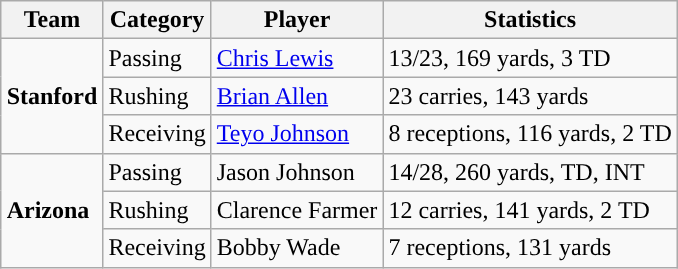<table class="wikitable" style="float: right;">
<tr>
<th>Team</th>
<th>Category</th>
<th>Player</th>
<th>Statistics</th>
</tr>
<tr>
<td rowspan=3><strong>Stanford</strong></td>
<td>Passing</td>
<td><a href='#'>Chris Lewis</a></td>
<td>13/23, 169 yards, 3 TD</td>
</tr>
<tr>
<td>Rushing</td>
<td><a href='#'>Brian Allen</a></td>
<td>23 carries, 143 yards</td>
</tr>
<tr>
<td>Receiving</td>
<td><a href='#'>Teyo Johnson</a></td>
<td>8 receptions, 116 yards, 2 TD</td>
</tr>
<tr>
<td rowspan=3><strong>Arizona</strong></td>
<td>Passing</td>
<td>Jason Johnson</td>
<td>14/28, 260 yards, TD, INT</td>
</tr>
<tr>
<td>Rushing</td>
<td>Clarence Farmer</td>
<td>12 carries, 141 yards, 2 TD</td>
</tr>
<tr>
<td>Receiving</td>
<td>Bobby Wade</td>
<td>7 receptions, 131 yards</td>
</tr>
</table>
